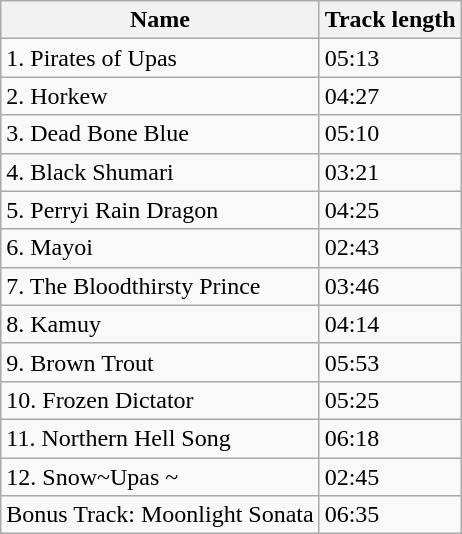<table class="wikitable">
<tr>
<th>Name</th>
<th>Track length</th>
</tr>
<tr>
<td>1. Pirates of Upas</td>
<td>05:13</td>
</tr>
<tr>
<td>2. Horkew</td>
<td>04:27</td>
</tr>
<tr>
<td>3. Dead Bone Blue</td>
<td>05:10</td>
</tr>
<tr>
<td>4. Black Shumari</td>
<td>03:21</td>
</tr>
<tr>
<td>5. Perryi Rain Dragon</td>
<td>04:25</td>
</tr>
<tr>
<td>6. Mayoi</td>
<td>02:43</td>
</tr>
<tr>
<td>7. The Bloodthirsty Prince</td>
<td>03:46</td>
</tr>
<tr>
<td>8. Kamuy</td>
<td>04:14</td>
</tr>
<tr>
<td>9. Brown Trout</td>
<td>05:53</td>
</tr>
<tr>
<td>10. Frozen Dictator</td>
<td>05:25</td>
</tr>
<tr>
<td>11. Northern Hell Song</td>
<td>06:18</td>
</tr>
<tr>
<td>12. Snow~Upas ~</td>
<td>02:45</td>
</tr>
<tr>
<td>Bonus Track: Moonlight Sonata</td>
<td>06:35</td>
</tr>
</table>
